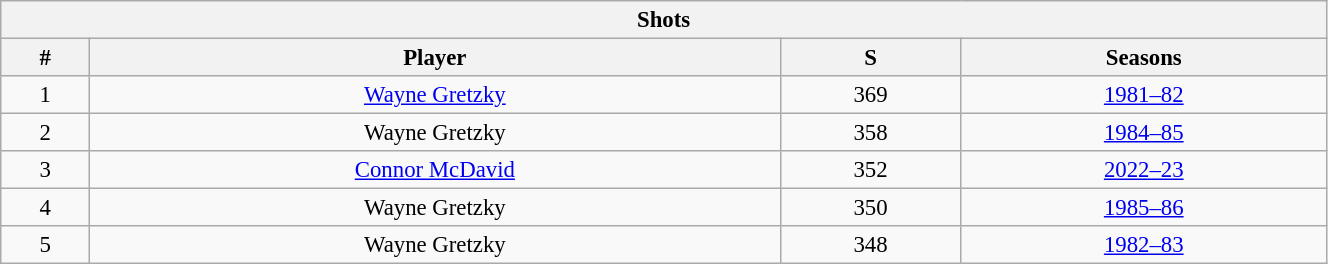<table class="wikitable" style="text-align: center; font-size: 95%" width="70%">
<tr>
<th colspan="4">Shots</th>
</tr>
<tr>
<th>#</th>
<th>Player</th>
<th>S</th>
<th>Seasons</th>
</tr>
<tr>
<td>1</td>
<td><a href='#'>Wayne Gretzky</a></td>
<td>369</td>
<td><a href='#'>1981–82</a></td>
</tr>
<tr>
<td>2</td>
<td>Wayne Gretzky</td>
<td>358</td>
<td><a href='#'>1984–85</a></td>
</tr>
<tr>
<td>3</td>
<td><a href='#'>Connor McDavid</a></td>
<td>352</td>
<td><a href='#'>2022–23</a></td>
</tr>
<tr>
<td>4</td>
<td>Wayne Gretzky</td>
<td>350</td>
<td><a href='#'>1985–86</a></td>
</tr>
<tr>
<td>5</td>
<td>Wayne Gretzky</td>
<td>348</td>
<td><a href='#'>1982–83</a></td>
</tr>
</table>
